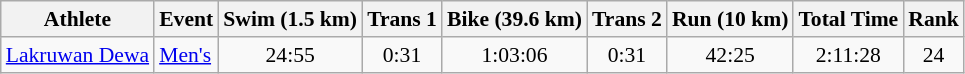<table class=wikitable style=font-size:90%;text-align:center>
<tr>
<th>Athlete</th>
<th>Event</th>
<th>Swim (1.5 km)</th>
<th>Trans 1</th>
<th>Bike (39.6 km)</th>
<th>Trans 2</th>
<th>Run (10 km)</th>
<th>Total Time</th>
<th>Rank</th>
</tr>
<tr>
<td align=left><a href='#'>Lakruwan Dewa</a></td>
<td align=left><a href='#'>Men's</a></td>
<td>24:55</td>
<td>0:31</td>
<td>1:03:06</td>
<td>0:31</td>
<td>42:25</td>
<td>2:11:28</td>
<td>24</td>
</tr>
</table>
